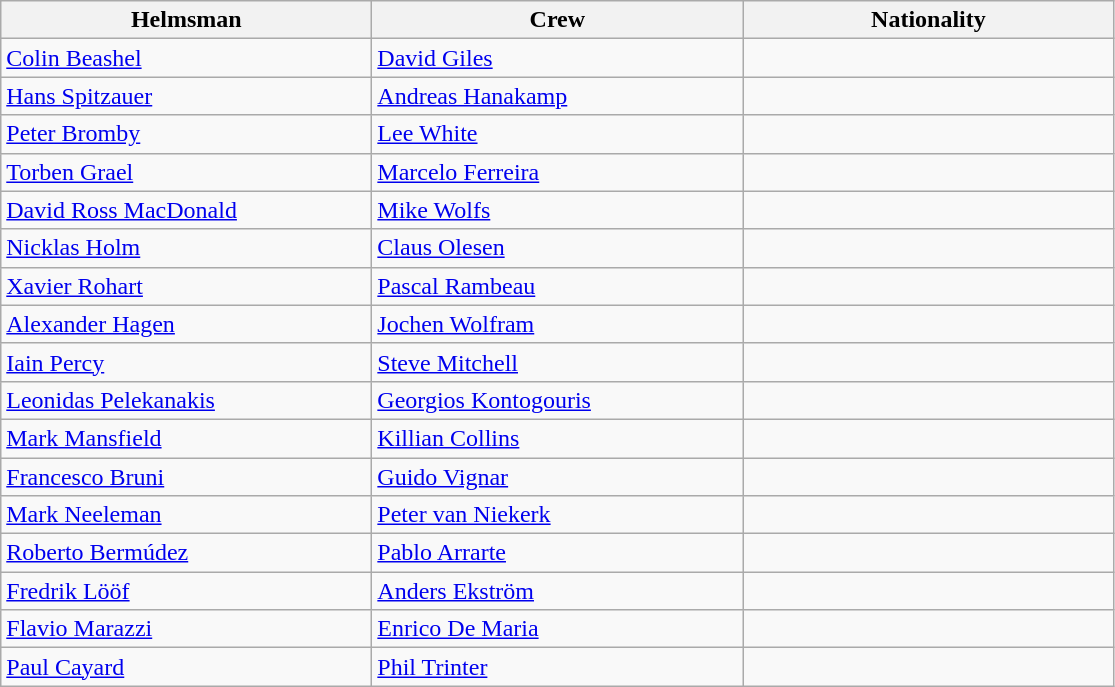<table class=wikitable>
<tr>
<th style="width:15em;">Helmsman</th>
<th style="width:15em;">Crew</th>
<th style="width:15em;">Nationality</th>
</tr>
<tr>
<td><a href='#'>Colin Beashel</a></td>
<td><a href='#'>David Giles</a></td>
<td></td>
</tr>
<tr>
<td><a href='#'>Hans Spitzauer</a></td>
<td><a href='#'>Andreas Hanakamp</a></td>
<td></td>
</tr>
<tr>
<td><a href='#'>Peter Bromby</a></td>
<td><a href='#'>Lee White</a></td>
<td></td>
</tr>
<tr>
<td><a href='#'>Torben Grael</a></td>
<td><a href='#'>Marcelo Ferreira</a></td>
<td></td>
</tr>
<tr>
<td><a href='#'>David Ross MacDonald</a></td>
<td><a href='#'>Mike Wolfs</a></td>
<td></td>
</tr>
<tr>
<td><a href='#'>Nicklas Holm</a></td>
<td><a href='#'>Claus Olesen</a></td>
<td></td>
</tr>
<tr>
<td><a href='#'>Xavier Rohart</a></td>
<td><a href='#'>Pascal Rambeau</a></td>
<td></td>
</tr>
<tr>
<td><a href='#'>Alexander Hagen</a></td>
<td><a href='#'>Jochen Wolfram</a></td>
<td></td>
</tr>
<tr>
<td><a href='#'>Iain Percy</a></td>
<td><a href='#'>Steve Mitchell</a></td>
<td></td>
</tr>
<tr>
<td><a href='#'>Leonidas Pelekanakis</a></td>
<td><a href='#'>Georgios Kontogouris</a></td>
<td></td>
</tr>
<tr>
<td><a href='#'>Mark Mansfield</a></td>
<td><a href='#'>Killian Collins</a></td>
<td></td>
</tr>
<tr>
<td><a href='#'>Francesco Bruni</a></td>
<td><a href='#'>Guido Vignar</a></td>
<td></td>
</tr>
<tr>
<td><a href='#'>Mark Neeleman</a></td>
<td><a href='#'>Peter van Niekerk</a></td>
<td></td>
</tr>
<tr>
<td><a href='#'>Roberto Bermúdez</a></td>
<td><a href='#'>Pablo Arrarte</a></td>
<td></td>
</tr>
<tr>
<td><a href='#'>Fredrik Lööf</a></td>
<td><a href='#'>Anders Ekström</a></td>
<td></td>
</tr>
<tr>
<td><a href='#'>Flavio Marazzi</a></td>
<td><a href='#'>Enrico De Maria</a></td>
<td></td>
</tr>
<tr>
<td><a href='#'>Paul Cayard</a></td>
<td><a href='#'>Phil Trinter</a></td>
<td></td>
</tr>
</table>
